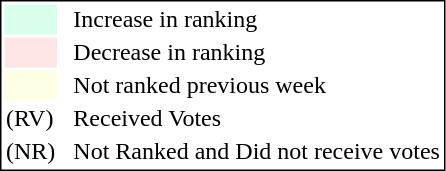<table style="border:1px solid black;">
<tr>
<td style="background:#D8FFEB; width:20px;"></td>
<td> </td>
<td>Increase in ranking</td>
</tr>
<tr>
<td style="background:#FFE6E6; width:20px;"></td>
<td> </td>
<td>Decrease in ranking</td>
</tr>
<tr>
<td style="background:#FFFFE6; width:20px;"></td>
<td> </td>
<td>Not ranked previous week</td>
</tr>
<tr>
<td>(RV)</td>
<td> </td>
<td>Received Votes</td>
</tr>
<tr>
<td>(NR)</td>
<td> </td>
<td>Not Ranked and Did not receive votes</td>
</tr>
</table>
